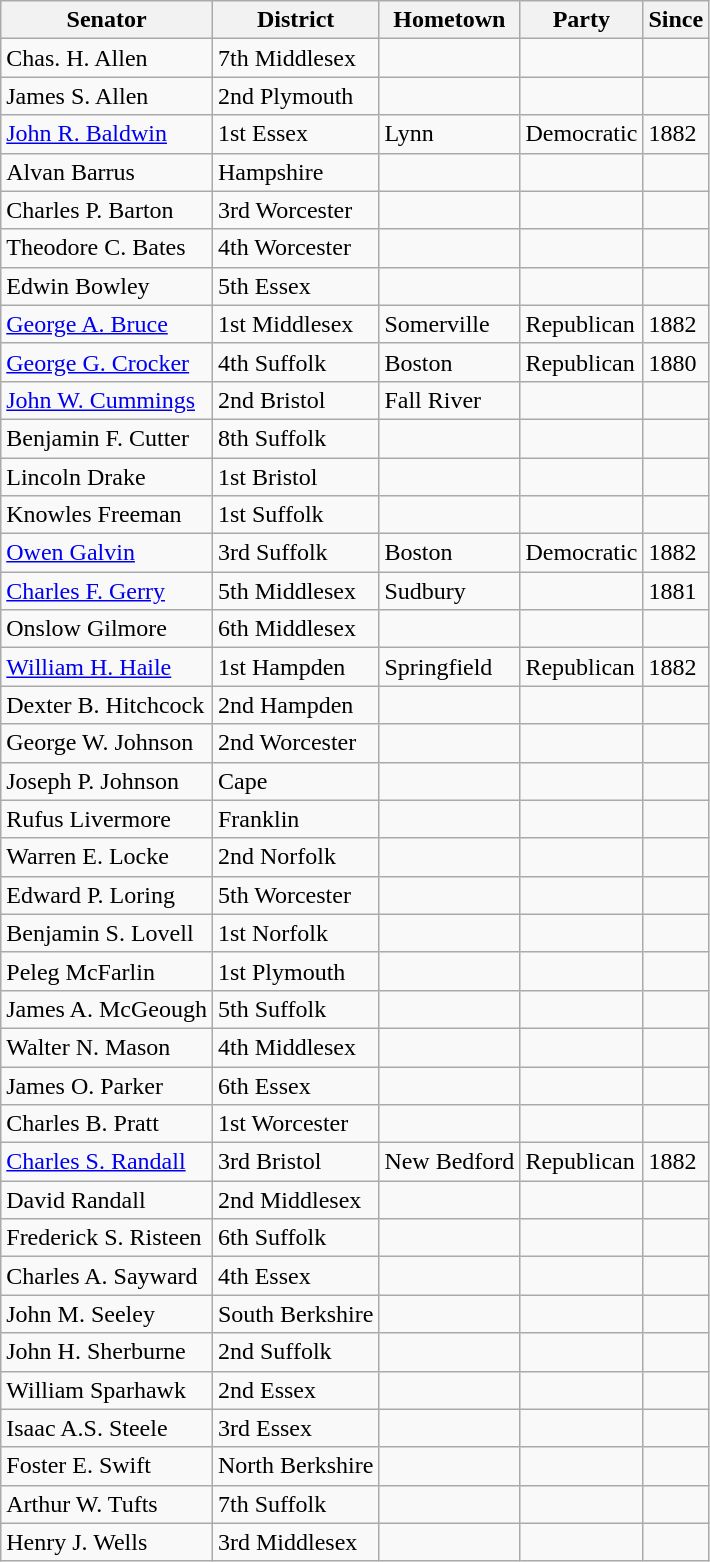<table class="wikitable sortable">
<tr>
<th>Senator</th>
<th>District</th>
<th>Hometown</th>
<th>Party</th>
<th>Since</th>
</tr>
<tr>
<td>Chas. H. Allen </td>
<td>7th Middlesex</td>
<td></td>
<td></td>
<td></td>
</tr>
<tr>
<td>James S. Allen</td>
<td>2nd Plymouth</td>
<td></td>
<td></td>
<td></td>
</tr>
<tr>
<td><a href='#'>John R. Baldwin</a></td>
<td>1st Essex</td>
<td>Lynn</td>
<td>Democratic</td>
<td>1882</td>
</tr>
<tr>
<td>Alvan Barrus</td>
<td>Hampshire</td>
<td></td>
<td></td>
<td></td>
</tr>
<tr>
<td>Charles P. Barton</td>
<td>3rd Worcester</td>
<td></td>
<td></td>
<td></td>
</tr>
<tr>
<td>Theodore C. Bates</td>
<td>4th Worcester</td>
<td></td>
<td></td>
<td></td>
</tr>
<tr>
<td>Edwin Bowley</td>
<td>5th Essex</td>
<td></td>
<td></td>
<td></td>
</tr>
<tr>
<td><a href='#'>George A. Bruce</a></td>
<td>1st Middlesex</td>
<td>Somerville</td>
<td>Republican</td>
<td>1882</td>
</tr>
<tr>
<td><a href='#'>George G. Crocker</a></td>
<td>4th Suffolk</td>
<td>Boston</td>
<td>Republican</td>
<td>1880</td>
</tr>
<tr>
<td><a href='#'>John W. Cummings</a></td>
<td>2nd Bristol</td>
<td>Fall River</td>
<td></td>
<td></td>
</tr>
<tr>
<td>Benjamin F. Cutter</td>
<td>8th Suffolk</td>
<td></td>
<td></td>
<td></td>
</tr>
<tr>
<td>Lincoln Drake</td>
<td>1st Bristol</td>
<td></td>
<td></td>
<td></td>
</tr>
<tr>
<td>Knowles Freeman</td>
<td>1st Suffolk</td>
<td></td>
<td></td>
<td></td>
</tr>
<tr>
<td><a href='#'>Owen Galvin</a></td>
<td>3rd Suffolk</td>
<td>Boston</td>
<td>Democratic</td>
<td>1882</td>
</tr>
<tr>
<td><a href='#'>Charles F. Gerry</a></td>
<td>5th Middlesex</td>
<td>Sudbury</td>
<td></td>
<td>1881</td>
</tr>
<tr>
<td>Onslow Gilmore</td>
<td>6th Middlesex</td>
<td></td>
<td></td>
<td></td>
</tr>
<tr>
<td><a href='#'>William H. Haile</a></td>
<td>1st Hampden</td>
<td>Springfield</td>
<td>Republican</td>
<td>1882</td>
</tr>
<tr>
<td>Dexter B. Hitchcock</td>
<td>2nd Hampden</td>
<td></td>
<td></td>
<td></td>
</tr>
<tr>
<td>George W. Johnson</td>
<td>2nd Worcester</td>
<td></td>
<td></td>
<td></td>
</tr>
<tr>
<td>Joseph P. Johnson</td>
<td>Cape</td>
<td></td>
<td></td>
<td></td>
</tr>
<tr>
<td>Rufus Livermore</td>
<td>Franklin</td>
<td></td>
<td></td>
<td></td>
</tr>
<tr>
<td>Warren E. Locke</td>
<td>2nd Norfolk</td>
<td></td>
<td></td>
<td></td>
</tr>
<tr>
<td>Edward P. Loring</td>
<td>5th Worcester</td>
<td></td>
<td></td>
<td></td>
</tr>
<tr>
<td>Benjamin S. Lovell</td>
<td>1st Norfolk</td>
<td></td>
<td></td>
<td></td>
</tr>
<tr>
<td>Peleg McFarlin</td>
<td>1st Plymouth</td>
<td></td>
<td></td>
<td></td>
</tr>
<tr>
<td>James A. McGeough</td>
<td>5th Suffolk</td>
<td></td>
<td></td>
<td></td>
</tr>
<tr>
<td>Walter N. Mason</td>
<td>4th Middlesex</td>
<td></td>
<td></td>
<td></td>
</tr>
<tr>
<td>James O. Parker</td>
<td>6th Essex</td>
<td></td>
<td></td>
<td></td>
</tr>
<tr>
<td>Charles B. Pratt</td>
<td>1st Worcester</td>
<td></td>
<td></td>
<td></td>
</tr>
<tr>
<td><a href='#'>Charles S. Randall</a></td>
<td>3rd Bristol</td>
<td>New Bedford</td>
<td>Republican</td>
<td>1882</td>
</tr>
<tr>
<td>David Randall</td>
<td>2nd Middlesex</td>
<td></td>
<td></td>
<td></td>
</tr>
<tr>
<td>Frederick S. Risteen</td>
<td>6th Suffolk</td>
<td></td>
<td></td>
<td></td>
</tr>
<tr>
<td>Charles A. Sayward</td>
<td>4th Essex</td>
<td></td>
<td></td>
<td></td>
</tr>
<tr>
<td>John M. Seeley</td>
<td>South Berkshire</td>
<td></td>
<td></td>
<td></td>
</tr>
<tr>
<td>John H. Sherburne</td>
<td>2nd Suffolk</td>
<td></td>
<td></td>
<td></td>
</tr>
<tr>
<td>William Sparhawk</td>
<td>2nd Essex</td>
<td></td>
<td></td>
<td></td>
</tr>
<tr>
<td>Isaac A.S. Steele</td>
<td>3rd Essex</td>
<td></td>
<td></td>
<td></td>
</tr>
<tr>
<td>Foster E. Swift</td>
<td>North Berkshire</td>
<td></td>
<td></td>
<td></td>
</tr>
<tr>
<td>Arthur W. Tufts</td>
<td>7th Suffolk</td>
<td></td>
<td></td>
<td></td>
</tr>
<tr>
<td>Henry J. Wells</td>
<td>3rd Middlesex</td>
<td></td>
<td></td>
<td></td>
</tr>
</table>
